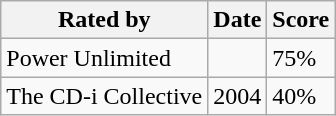<table class = "wikitable sortable">
<tr>
<th>Rated by</th>
<th>Date</th>
<th>Score</th>
</tr>
<tr>
<td>Power Unlimited</td>
<td></td>
<td>75%</td>
</tr>
<tr>
<td>The CD-i Collective</td>
<td>2004</td>
<td>40%</td>
</tr>
</table>
